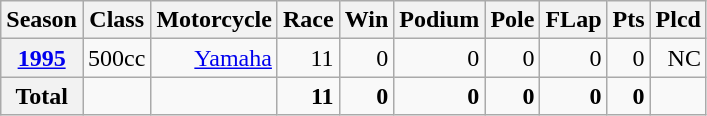<table class="wikitable">
<tr>
<th>Season</th>
<th>Class</th>
<th>Motorcycle</th>
<th>Race</th>
<th>Win</th>
<th>Podium</th>
<th>Pole</th>
<th>FLap</th>
<th>Pts</th>
<th>Plcd</th>
</tr>
<tr align="right">
<th><a href='#'>1995</a></th>
<td>500cc</td>
<td><a href='#'>Yamaha</a></td>
<td>11</td>
<td>0</td>
<td>0</td>
<td>0</td>
<td>0</td>
<td>0</td>
<td>NC</td>
</tr>
<tr align="right">
<th>Total</th>
<td></td>
<td></td>
<td><strong>11</strong></td>
<td><strong>0</strong></td>
<td><strong>0</strong></td>
<td><strong>0</strong></td>
<td><strong>0</strong></td>
<td><strong>0</strong></td>
<td></td>
</tr>
</table>
